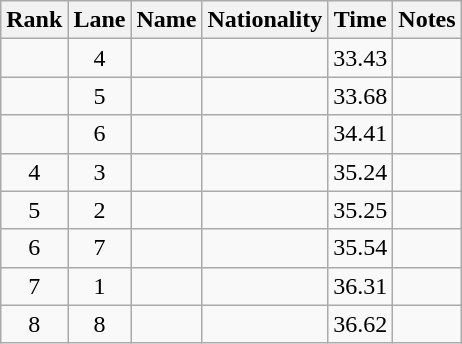<table class="wikitable sortable" style="text-align:center">
<tr>
<th>Rank</th>
<th>Lane</th>
<th>Name</th>
<th>Nationality</th>
<th>Time</th>
<th>Notes</th>
</tr>
<tr>
<td></td>
<td>4</td>
<td align=left></td>
<td align=left></td>
<td>33.43</td>
<td><strong></strong></td>
</tr>
<tr>
<td></td>
<td>5</td>
<td align=left></td>
<td align=left></td>
<td>33.68</td>
<td></td>
</tr>
<tr>
<td></td>
<td>6</td>
<td align=left></td>
<td align=left></td>
<td>34.41</td>
<td></td>
</tr>
<tr>
<td>4</td>
<td>3</td>
<td align=left></td>
<td align=left></td>
<td>35.24</td>
<td></td>
</tr>
<tr>
<td>5</td>
<td>2</td>
<td align=left></td>
<td align=left></td>
<td>35.25</td>
<td></td>
</tr>
<tr>
<td>6</td>
<td>7</td>
<td align=left></td>
<td align=left></td>
<td>35.54</td>
<td></td>
</tr>
<tr>
<td>7</td>
<td>1</td>
<td align=left></td>
<td align=left></td>
<td>36.31</td>
<td></td>
</tr>
<tr>
<td>8</td>
<td>8</td>
<td align=left></td>
<td align=left></td>
<td>36.62</td>
<td></td>
</tr>
</table>
